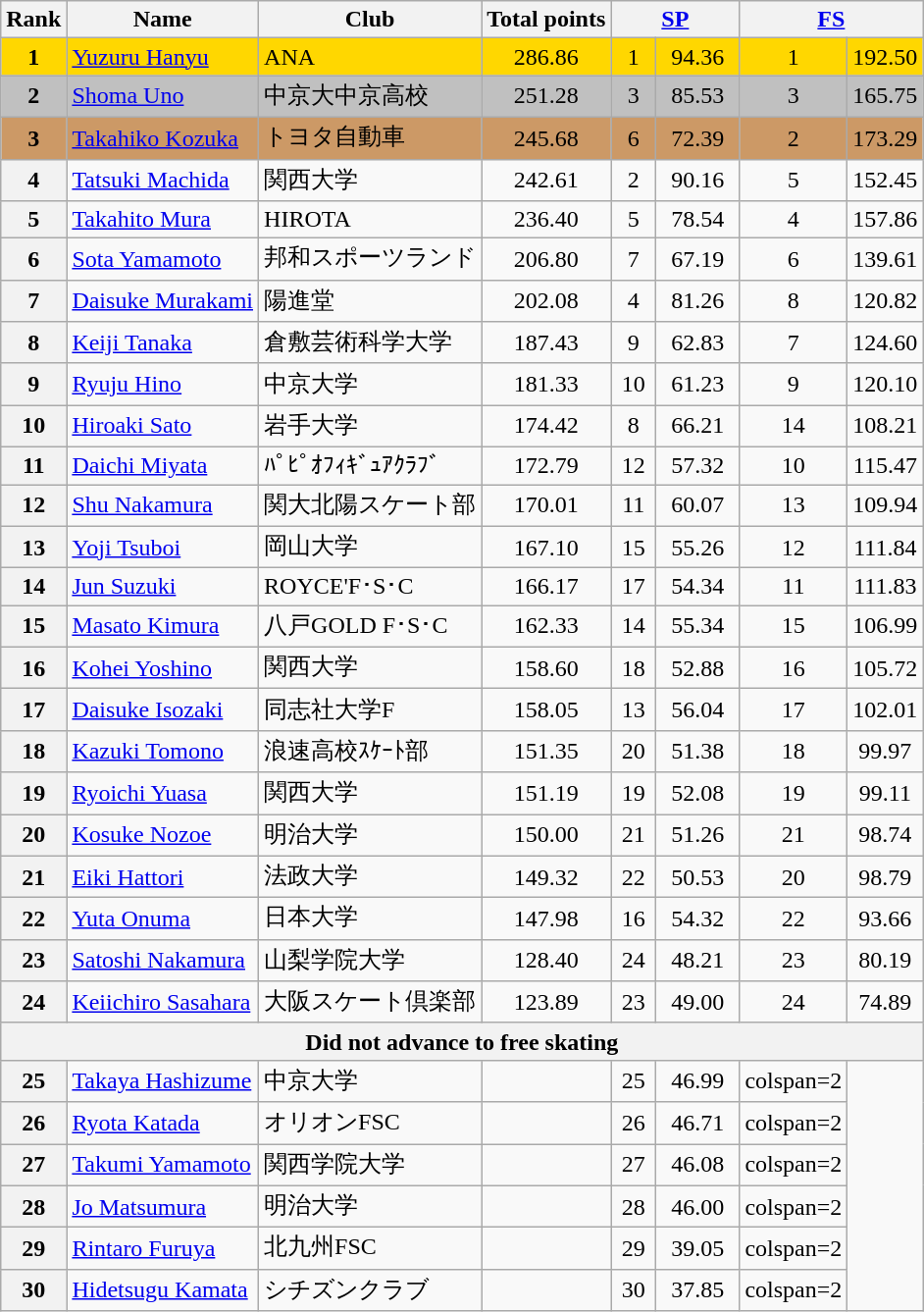<table class="wikitable sortable">
<tr>
<th>Rank</th>
<th>Name</th>
<th>Club</th>
<th>Total points</th>
<th colspan="2" width="80px"><a href='#'>SP</a></th>
<th colspan="2" width="80px"><a href='#'>FS</a></th>
</tr>
<tr bgcolor="gold">
<td align="center"><strong>1</strong></td>
<td><a href='#'>Yuzuru Hanyu</a></td>
<td>ANA</td>
<td align="center">286.86</td>
<td align="center">1</td>
<td align="center">94.36</td>
<td align="center">1</td>
<td align="center">192.50</td>
</tr>
<tr bgcolor="silver">
<td align="center"><strong>2</strong></td>
<td><a href='#'>Shoma Uno</a></td>
<td>中京大中京高校</td>
<td align="center">251.28</td>
<td align="center">3</td>
<td align="center">85.53</td>
<td align="center">3</td>
<td align="center">165.75</td>
</tr>
<tr bgcolor="cc9966">
<td align="center"><strong>3</strong></td>
<td><a href='#'>Takahiko Kozuka</a></td>
<td>トヨタ自動車</td>
<td align="center">245.68</td>
<td align="center">6</td>
<td align="center">72.39</td>
<td align="center">2</td>
<td align="center">173.29</td>
</tr>
<tr>
<th>4</th>
<td><a href='#'>Tatsuki Machida</a></td>
<td>関西大学</td>
<td align="center">242.61</td>
<td align="center">2</td>
<td align="center">90.16</td>
<td align="center">5</td>
<td align="center">152.45</td>
</tr>
<tr>
<th>5</th>
<td><a href='#'>Takahito Mura</a></td>
<td>HIROTA</td>
<td align="center">236.40</td>
<td align="center">5</td>
<td align="center">78.54</td>
<td align="center">4</td>
<td align="center">157.86</td>
</tr>
<tr>
<th>6</th>
<td><a href='#'>Sota Yamamoto</a></td>
<td>邦和スポーツランド</td>
<td align="center">206.80</td>
<td align="center">7</td>
<td align="center">67.19</td>
<td align="center">6</td>
<td align="center">139.61</td>
</tr>
<tr>
<th>7</th>
<td><a href='#'>Daisuke Murakami</a></td>
<td>陽進堂</td>
<td align="center">202.08</td>
<td align="center">4</td>
<td align="center">81.26</td>
<td align="center">8</td>
<td align="center">120.82</td>
</tr>
<tr>
<th>8</th>
<td><a href='#'>Keiji Tanaka</a></td>
<td>倉敷芸術科学大学</td>
<td align="center">187.43</td>
<td align="center">9</td>
<td align="center">62.83</td>
<td align="center">7</td>
<td align="center">124.60</td>
</tr>
<tr>
<th>9</th>
<td><a href='#'>Ryuju Hino</a></td>
<td>中京大学</td>
<td align="center">181.33</td>
<td align="center">10</td>
<td align="center">61.23</td>
<td align="center">9</td>
<td align="center">120.10</td>
</tr>
<tr>
<th>10</th>
<td><a href='#'>Hiroaki Sato</a></td>
<td>岩手大学</td>
<td align="center">174.42</td>
<td align="center">8</td>
<td align="center">66.21</td>
<td align="center">14</td>
<td align="center">108.21</td>
</tr>
<tr>
<th>11</th>
<td><a href='#'>Daichi Miyata</a></td>
<td>ﾊﾟﾋﾟｵﾌｨｷﾞｭｱｸﾗﾌﾞ</td>
<td align="center">172.79</td>
<td align="center">12</td>
<td align="center">57.32</td>
<td align="center">10</td>
<td align="center">115.47</td>
</tr>
<tr>
<th>12</th>
<td><a href='#'>Shu Nakamura</a></td>
<td>関大北陽スケート部</td>
<td align="center">170.01</td>
<td align="center">11</td>
<td align="center">60.07</td>
<td align="center">13</td>
<td align="center">109.94</td>
</tr>
<tr>
<th>13</th>
<td><a href='#'>Yoji Tsuboi</a></td>
<td>岡山大学</td>
<td align="center">167.10</td>
<td align="center">15</td>
<td align="center">55.26</td>
<td align="center">12</td>
<td align="center">111.84</td>
</tr>
<tr>
<th>14</th>
<td><a href='#'>Jun Suzuki</a></td>
<td>ROYCE'F･S･C</td>
<td align="center">166.17</td>
<td align="center">17</td>
<td align="center">54.34</td>
<td align="center">11</td>
<td align="center">111.83</td>
</tr>
<tr>
<th>15</th>
<td><a href='#'>Masato Kimura</a></td>
<td>八戸GOLD F･S･C</td>
<td align="center">162.33</td>
<td align="center">14</td>
<td align="center">55.34</td>
<td align="center">15</td>
<td align="center">106.99</td>
</tr>
<tr>
<th>16</th>
<td><a href='#'>Kohei Yoshino</a></td>
<td>関西大学</td>
<td align="center">158.60</td>
<td align="center">18</td>
<td align="center">52.88</td>
<td align="center">16</td>
<td align="center">105.72</td>
</tr>
<tr>
<th>17</th>
<td><a href='#'>Daisuke Isozaki</a></td>
<td>同志社大学F</td>
<td align="center">158.05</td>
<td align="center">13</td>
<td align="center">56.04</td>
<td align="center">17</td>
<td align="center">102.01</td>
</tr>
<tr>
<th>18</th>
<td><a href='#'>Kazuki Tomono</a></td>
<td>浪速高校ｽｹｰﾄ部</td>
<td align="center">151.35</td>
<td align="center">20</td>
<td align="center">51.38</td>
<td align="center">18</td>
<td align="center">99.97</td>
</tr>
<tr>
<th>19</th>
<td><a href='#'>Ryoichi Yuasa</a></td>
<td>関西大学</td>
<td align="center">151.19</td>
<td align="center">19</td>
<td align="center">52.08</td>
<td align="center">19</td>
<td align="center">99.11</td>
</tr>
<tr>
<th>20</th>
<td><a href='#'>Kosuke Nozoe</a></td>
<td>明治大学</td>
<td align="center">150.00</td>
<td align="center">21</td>
<td align="center">51.26</td>
<td align="center">21</td>
<td align="center">98.74</td>
</tr>
<tr>
<th>21</th>
<td><a href='#'>Eiki Hattori</a></td>
<td>法政大学</td>
<td align="center">149.32</td>
<td align="center">22</td>
<td align="center">50.53</td>
<td align="center">20</td>
<td align="center">98.79</td>
</tr>
<tr>
<th>22</th>
<td><a href='#'>Yuta Onuma</a></td>
<td>日本大学</td>
<td align="center">147.98</td>
<td align="center">16</td>
<td align="center">54.32</td>
<td align="center">22</td>
<td align="center">93.66</td>
</tr>
<tr>
<th>23</th>
<td><a href='#'>Satoshi Nakamura</a></td>
<td>山梨学院大学</td>
<td align="center">128.40</td>
<td align="center">24</td>
<td align="center">48.21</td>
<td align="center">23</td>
<td align="center">80.19</td>
</tr>
<tr>
<th>24</th>
<td><a href='#'>Keiichiro Sasahara</a></td>
<td>大阪スケート倶楽部</td>
<td align="center">123.89</td>
<td align="center">23</td>
<td align="center">49.00</td>
<td align="center">24</td>
<td align="center">74.89</td>
</tr>
<tr>
<th colspan=8>Did not advance to free skating</th>
</tr>
<tr>
<th>25</th>
<td><a href='#'>Takaya Hashizume</a></td>
<td>中京大学</td>
<td></td>
<td align="center">25</td>
<td align="center">46.99</td>
<td>colspan=2 </td>
</tr>
<tr>
<th>26</th>
<td><a href='#'>Ryota Katada</a></td>
<td>オリオンFSC</td>
<td></td>
<td align="center">26</td>
<td align="center">46.71</td>
<td>colspan=2 </td>
</tr>
<tr>
<th>27</th>
<td><a href='#'>Takumi Yamamoto</a></td>
<td>関西学院大学</td>
<td></td>
<td align="center">27</td>
<td align="center">46.08</td>
<td>colspan=2 </td>
</tr>
<tr>
<th>28</th>
<td><a href='#'>Jo Matsumura</a></td>
<td>明治大学</td>
<td></td>
<td align="center">28</td>
<td align="center">46.00</td>
<td>colspan=2 </td>
</tr>
<tr>
<th>29</th>
<td><a href='#'>Rintaro Furuya</a></td>
<td>北九州FSC</td>
<td></td>
<td align="center">29</td>
<td align="center">39.05</td>
<td>colspan=2 </td>
</tr>
<tr>
<th>30</th>
<td><a href='#'>Hidetsugu Kamata</a></td>
<td>シチズンクラブ</td>
<td></td>
<td align="center">30</td>
<td align="center">37.85</td>
<td>colspan=2 </td>
</tr>
</table>
